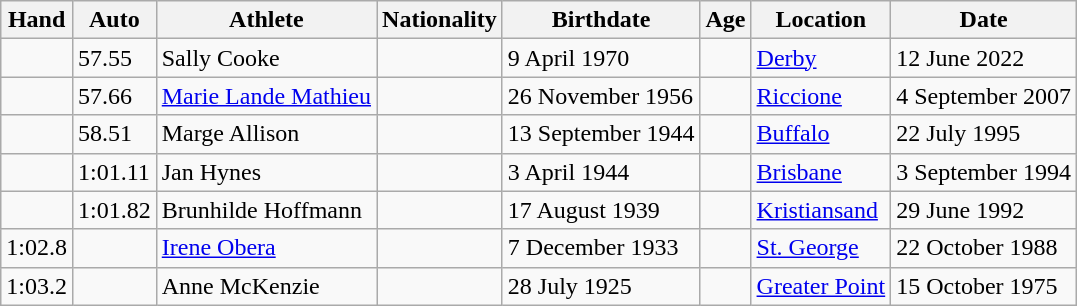<table class="wikitable">
<tr>
<th>Hand</th>
<th>Auto</th>
<th>Athlete</th>
<th>Nationality</th>
<th>Birthdate</th>
<th>Age</th>
<th>Location</th>
<th>Date</th>
</tr>
<tr>
<td></td>
<td>57.55</td>
<td>Sally Cooke</td>
<td></td>
<td>9 April 1970</td>
<td></td>
<td><a href='#'>Derby</a></td>
<td>12 June 2022</td>
</tr>
<tr>
<td></td>
<td>57.66</td>
<td><a href='#'>Marie Lande Mathieu</a></td>
<td></td>
<td>26 November 1956</td>
<td></td>
<td><a href='#'>Riccione</a></td>
<td>4 September 2007</td>
</tr>
<tr>
<td></td>
<td>58.51</td>
<td>Marge Allison</td>
<td></td>
<td>13 September 1944</td>
<td></td>
<td><a href='#'>Buffalo</a></td>
<td>22 July 1995</td>
</tr>
<tr>
<td></td>
<td>1:01.11</td>
<td>Jan Hynes</td>
<td></td>
<td>3 April 1944</td>
<td></td>
<td><a href='#'>Brisbane</a></td>
<td>3 September 1994</td>
</tr>
<tr>
<td></td>
<td>1:01.82</td>
<td>Brunhilde Hoffmann</td>
<td></td>
<td>17 August 1939</td>
<td></td>
<td><a href='#'>Kristiansand</a></td>
<td>29 June 1992</td>
</tr>
<tr>
<td>1:02.8</td>
<td></td>
<td><a href='#'>Irene Obera</a></td>
<td></td>
<td>7 December 1933</td>
<td></td>
<td><a href='#'>St. George</a></td>
<td>22 October 1988</td>
</tr>
<tr>
<td>1:03.2</td>
<td></td>
<td>Anne McKenzie</td>
<td></td>
<td>28 July 1925</td>
<td></td>
<td><a href='#'>Greater Point</a></td>
<td>15 October 1975</td>
</tr>
</table>
